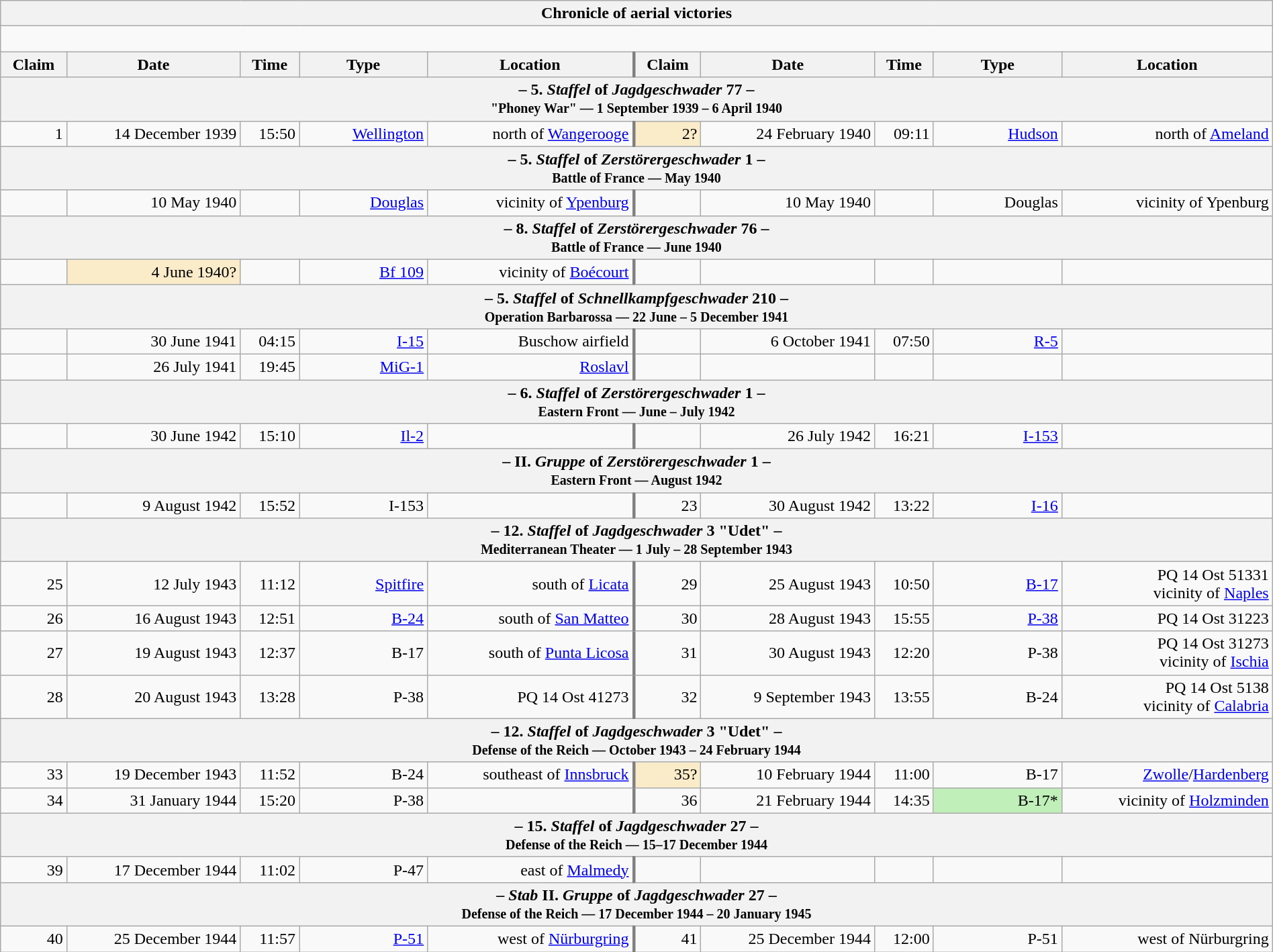<table class="wikitable plainrowheaders collapsible" style="margin-left: auto; margin-right: auto; border: none; text-align:right; width: 100%;">
<tr>
<th colspan="10">Chronicle of aerial victories</th>
</tr>
<tr>
<td colspan="10" style="text-align: left;"><br>
</td>
</tr>
<tr>
<th scope="col">Claim</th>
<th scope="col">Date</th>
<th scope="col">Time</th>
<th scope="col" width="120px">Type</th>
<th scope="col">Location</th>
<th scope="col" style="border-left: 3px solid grey;">Claim</th>
<th scope="col">Date</th>
<th scope="col">Time</th>
<th scope="col" width="120px">Type</th>
<th scope="col">Location</th>
</tr>
<tr>
<th colspan="10">– 5. <em>Staffel</em> of <em>Jagdgeschwader</em> 77 –<br><small>"Phoney War" — 1 September 1939 – 6 April 1940</small></th>
</tr>
<tr>
<td>1</td>
<td>14 December 1939</td>
<td>15:50</td>
<td><a href='#'>Wellington</a></td>
<td>north of <a href='#'>Wangerooge</a></td>
<td style="border-left: 3px solid grey; background:#faecc8">2?</td>
<td>24 February 1940</td>
<td>09:11</td>
<td><a href='#'>Hudson</a></td>
<td> north of <a href='#'>Ameland</a></td>
</tr>
<tr>
<th colspan="10">– 5. <em>Staffel</em> of <em>Zerstörergeschwader</em> 1 –<br><small>Battle of France — May 1940</small></th>
</tr>
<tr>
<td></td>
<td>10 May 1940</td>
<td></td>
<td><a href='#'>Douglas</a></td>
<td>vicinity of <a href='#'>Ypenburg</a></td>
<td style="border-left: 3px solid grey;"></td>
<td>10 May 1940</td>
<td></td>
<td>Douglas</td>
<td>vicinity of Ypenburg</td>
</tr>
<tr>
<th colspan="10">– 8. <em>Staffel</em> of <em>Zerstörergeschwader</em> 76 –<br><small>Battle of France — June 1940</small></th>
</tr>
<tr>
<td></td>
<td style="background:#faecc8">4 June 1940?</td>
<td></td>
<td><a href='#'>Bf 109</a></td>
<td>vicinity of <a href='#'>Boécourt</a></td>
<td style="border-left: 3px solid grey;"></td>
<td></td>
<td></td>
<td></td>
<td></td>
</tr>
<tr>
<th colspan="10">– 5. <em>Staffel</em> of <em>Schnellkampfgeschwader</em> 210 –<br><small>Operation Barbarossa — 22 June – 5 December 1941</small></th>
</tr>
<tr>
<td></td>
<td>30 June 1941</td>
<td>04:15</td>
<td><a href='#'>I-15</a></td>
<td>Buschow airfield</td>
<td style="border-left: 3px solid grey;"></td>
<td>6 October 1941</td>
<td>07:50</td>
<td><a href='#'>R-5</a></td>
<td></td>
</tr>
<tr>
<td></td>
<td>26 July 1941</td>
<td>19:45</td>
<td><a href='#'>MiG-1</a></td>
<td><a href='#'>Roslavl</a></td>
<td style="border-left: 3px solid grey;"></td>
<td></td>
<td></td>
<td></td>
<td></td>
</tr>
<tr>
<th colspan="10">– 6. <em>Staffel</em> of <em>Zerstörergeschwader</em> 1 –<br><small>Eastern Front — June – July 1942</small></th>
</tr>
<tr>
<td></td>
<td>30 June 1942</td>
<td>15:10</td>
<td><a href='#'>Il-2</a></td>
<td></td>
<td style="border-left: 3px solid grey;"></td>
<td>26 July 1942</td>
<td>16:21</td>
<td><a href='#'>I-153</a></td>
<td></td>
</tr>
<tr>
<th colspan="10">– II. <em>Gruppe</em> of <em>Zerstörergeschwader</em> 1 –<br><small>Eastern Front — August 1942</small></th>
</tr>
<tr>
<td></td>
<td>9 August 1942</td>
<td>15:52</td>
<td>I-153</td>
<td></td>
<td style="border-left: 3px solid grey;">23</td>
<td>30 August 1942</td>
<td>13:22</td>
<td><a href='#'>I-16</a></td>
<td></td>
</tr>
<tr>
<th colspan="10">– 12. <em>Staffel</em> of <em>Jagdgeschwader</em> 3 "Udet" –<br><small>Mediterranean Theater — 1 July – 28 September 1943</small></th>
</tr>
<tr>
<td>25</td>
<td>12 July 1943</td>
<td>11:12</td>
<td><a href='#'>Spitfire</a></td>
<td> south of <a href='#'>Licata</a></td>
<td style="border-left: 3px solid grey;">29</td>
<td>25 August 1943</td>
<td>10:50</td>
<td><a href='#'>B-17</a></td>
<td>PQ 14 Ost 51331<br>vicinity of <a href='#'>Naples</a></td>
</tr>
<tr>
<td>26</td>
<td>16 August 1943</td>
<td>12:51</td>
<td><a href='#'>B-24</a></td>
<td> south of <a href='#'>San Matteo</a></td>
<td style="border-left: 3px solid grey;">30</td>
<td>28 August 1943</td>
<td>15:55</td>
<td><a href='#'>P-38</a></td>
<td>PQ 14 Ost 31223</td>
</tr>
<tr>
<td>27</td>
<td>19 August 1943</td>
<td>12:37</td>
<td>B-17</td>
<td>south of <a href='#'>Punta Licosa</a></td>
<td style="border-left: 3px solid grey;">31</td>
<td>30 August 1943</td>
<td>12:20</td>
<td>P-38</td>
<td>PQ 14 Ost 31273<br>vicinity of <a href='#'>Ischia</a></td>
</tr>
<tr>
<td>28</td>
<td>20 August 1943</td>
<td>13:28</td>
<td>P-38</td>
<td>PQ 14 Ost 41273</td>
<td style="border-left: 3px solid grey;">32</td>
<td>9 September 1943</td>
<td>13:55</td>
<td>B-24</td>
<td>PQ 14 Ost 5138<br>vicinity of <a href='#'>Calabria</a></td>
</tr>
<tr>
<th colspan="10">– 12. <em>Staffel</em> of <em>Jagdgeschwader</em> 3 "Udet" –<br><small>Defense of the Reich — October 1943 – 24 February 1944</small></th>
</tr>
<tr>
<td>33</td>
<td>19 December 1943</td>
<td>11:52</td>
<td>B-24</td>
<td>southeast of <a href='#'>Innsbruck</a></td>
<td style="border-left: 3px solid grey; background:#faecc8">35?</td>
<td>10 February 1944</td>
<td>11:00</td>
<td>B-17</td>
<td><a href='#'>Zwolle</a>/<a href='#'>Hardenberg</a></td>
</tr>
<tr>
<td>34</td>
<td>31 January 1944</td>
<td>15:20</td>
<td>P-38</td>
<td></td>
<td style="border-left: 3px solid grey;">36</td>
<td>21 February 1944</td>
<td>14:35</td>
<td style="background:#C0EFBA">B-17*</td>
<td>vicinity of <a href='#'>Holzminden</a></td>
</tr>
<tr>
<th colspan="10">– 15. <em>Staffel</em> of <em>Jagdgeschwader</em> 27 –<br><small>Defense of the Reich — 15–17 December 1944</small></th>
</tr>
<tr>
<td>39</td>
<td>17 December 1944</td>
<td>11:02</td>
<td>P-47</td>
<td>east of <a href='#'>Malmedy</a></td>
<td style="border-left: 3px solid grey;"></td>
<td></td>
<td></td>
<td></td>
<td></td>
</tr>
<tr>
<th colspan="10">– <em>Stab</em> II. <em>Gruppe</em> of <em>Jagdgeschwader</em> 27 –<br><small>Defense of the Reich — 17 December 1944 – 20 January 1945</small></th>
</tr>
<tr>
<td>40</td>
<td>25 December 1944</td>
<td>11:57</td>
<td><a href='#'>P-51</a></td>
<td>west of <a href='#'>Nürburgring</a></td>
<td style="border-left: 3px solid grey;">41</td>
<td>25 December 1944</td>
<td>12:00</td>
<td>P-51</td>
<td>west of Nürburgring</td>
</tr>
</table>
